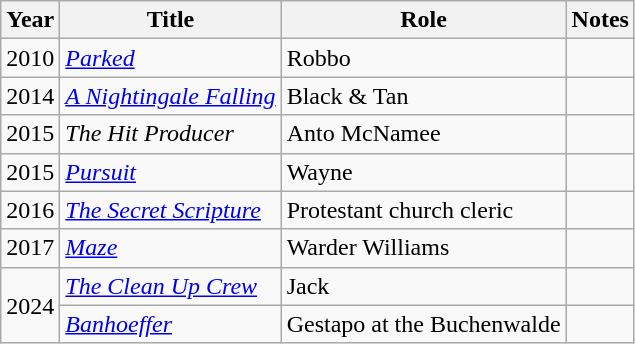<table class="wikitable sortable">
<tr>
<th>Year</th>
<th>Title</th>
<th>Role</th>
<th>Notes</th>
</tr>
<tr>
<td>2010</td>
<td><em><a href='#'>Parked</a></em></td>
<td>Robbo</td>
<td></td>
</tr>
<tr>
<td>2014</td>
<td><em><a href='#'>A Nightingale Falling</a></em></td>
<td>Black & Tan</td>
<td></td>
</tr>
<tr>
<td>2015</td>
<td><em>The Hit Producer</em></td>
<td>Anto McNamee</td>
<td></td>
</tr>
<tr>
<td>2015</td>
<td><em><a href='#'>Pursuit</a></em></td>
<td>Wayne</td>
<td></td>
</tr>
<tr>
<td>2016</td>
<td><em><a href='#'>The Secret Scripture</a></em></td>
<td>Protestant church cleric</td>
<td></td>
</tr>
<tr>
<td>2017</td>
<td><em><a href='#'>Maze</a></em></td>
<td>Warder Williams</td>
<td></td>
</tr>
<tr>
<td rowspan="2">2024</td>
<td><em><a href='#'>The Clean Up Crew</a></em></td>
<td>Jack</td>
<td></td>
</tr>
<tr>
<td><em><a href='#'>Banhoeffer</a></em></td>
<td>Gestapo at the Buchenwalde</td>
</tr>
</table>
